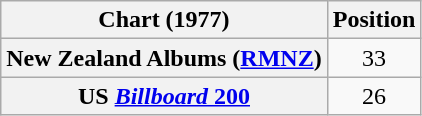<table class="wikitable sortable plainrowheaders" style="text-align:center">
<tr>
<th scope="col">Chart (1977)</th>
<th scope="col">Position</th>
</tr>
<tr>
<th scope="row">New Zealand Albums (<a href='#'>RMNZ</a>)</th>
<td>33</td>
</tr>
<tr>
<th scope="row">US <a href='#'><em>Billboard</em> 200</a></th>
<td>26</td>
</tr>
</table>
